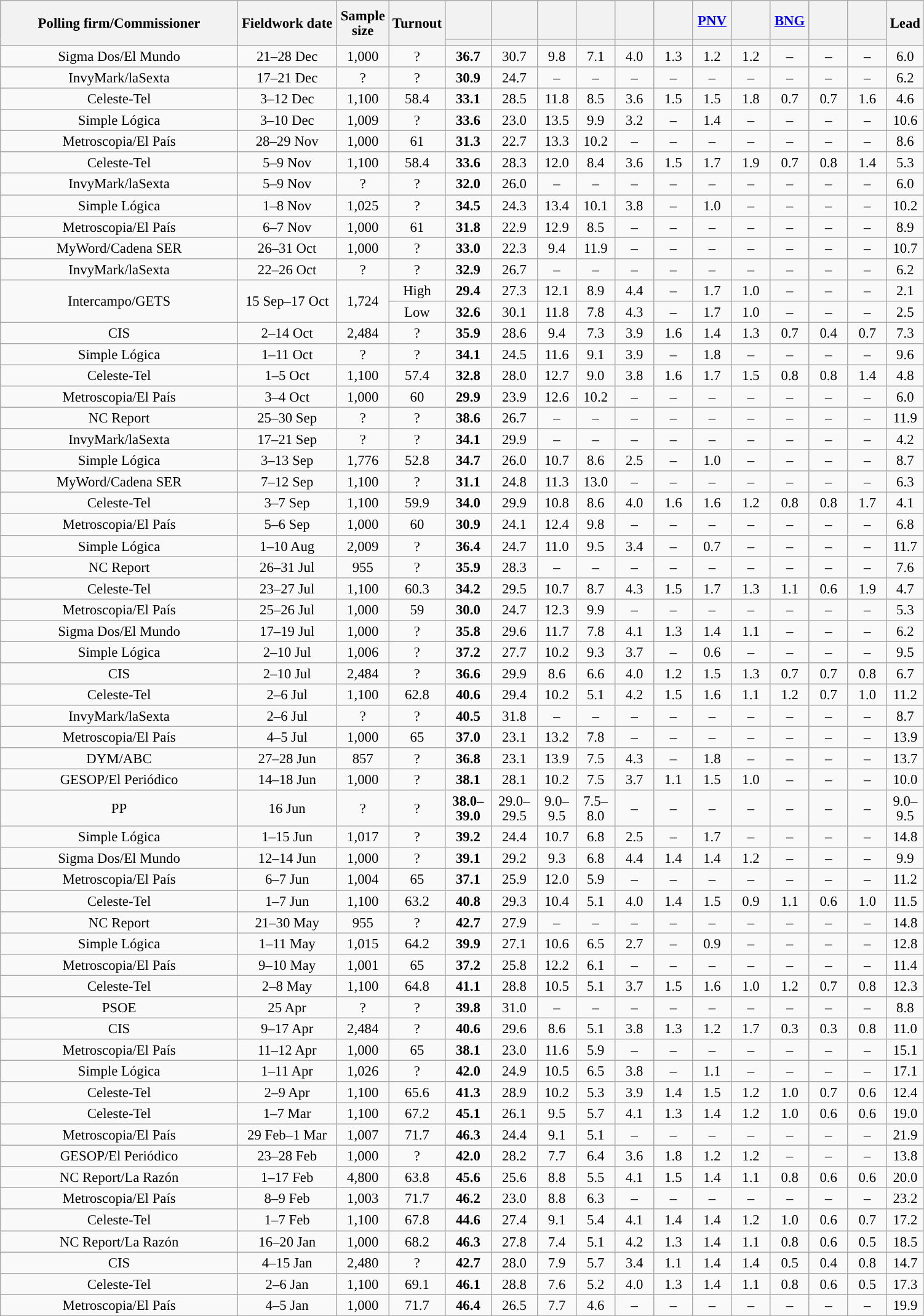<table class="wikitable collapsible collapsed" style="text-align:center; font-size:95%; line-height:16px;">
<tr style="height:42px;">
<th style="width:250px;" rowspan="2">Polling firm/Commissioner</th>
<th style="width:100px;" rowspan="2">Fieldwork date</th>
<th style="width:50px;" rowspan="2">Sample size</th>
<th style="width:45px;" rowspan="2">Turnout</th>
<th style="width:43px;"></th>
<th style="width:43px;"></th>
<th style="width:35px;"></th>
<th style="width:35px;"></th>
<th style="width:35px;"></th>
<th style="width:35px;"><br></th>
<th style="width:35px;"><a href='#'>PNV</a></th>
<th style="width:35px;"></th>
<th style="width:35px;"><a href='#'>BNG</a></th>
<th style="width:35px;"></th>
<th style="width:35px;"></th>
<th style="width:30px;" rowspan="2">Lead</th>
</tr>
<tr>
<th style="color:inherit;background:"></th>
<th style="color:inherit;background:"></th>
<th style="color:inherit;background:"></th>
<th style="color:inherit;background:"></th>
<th style="color:inherit;background:"></th>
<th style="color:inherit;background:"></th>
<th style="color:inherit;background:"></th>
<th style="color:inherit;background:"></th>
<th style="color:inherit;background:"></th>
<th style="color:inherit;background:"></th>
<th style="color:inherit;background:"></th>
</tr>
<tr>
<td>Sigma Dos/El Mundo</td>
<td>21–28 Dec</td>
<td>1,000</td>
<td>?</td>
<td><strong>36.7</strong></td>
<td>30.7</td>
<td>9.8</td>
<td>7.1</td>
<td>4.0</td>
<td>1.3</td>
<td>1.2</td>
<td>1.2</td>
<td>–</td>
<td>–</td>
<td>–</td>
<td style="background:">6.0</td>
</tr>
<tr>
<td>InvyMark/laSexta</td>
<td>17–21 Dec</td>
<td>?</td>
<td>?</td>
<td><strong>30.9</strong></td>
<td>24.7</td>
<td>–</td>
<td>–</td>
<td>–</td>
<td>–</td>
<td>–</td>
<td>–</td>
<td>–</td>
<td>–</td>
<td>–</td>
<td style="background:">6.2</td>
</tr>
<tr>
<td>Celeste-Tel</td>
<td>3–12 Dec</td>
<td>1,100</td>
<td>58.4</td>
<td><strong>33.1</strong><br></td>
<td>28.5<br></td>
<td>11.8<br></td>
<td>8.5<br></td>
<td>3.6<br></td>
<td>1.5<br></td>
<td>1.5<br></td>
<td>1.8<br></td>
<td>0.7<br></td>
<td>0.7<br></td>
<td>1.6<br></td>
<td style="background:">4.6</td>
</tr>
<tr>
<td>Simple Lógica</td>
<td>3–10 Dec</td>
<td>1,009</td>
<td>?</td>
<td><strong>33.6</strong></td>
<td>23.0</td>
<td>13.5</td>
<td>9.9</td>
<td>3.2</td>
<td>–</td>
<td>1.4</td>
<td>–</td>
<td>–</td>
<td>–</td>
<td>–</td>
<td style="background:">10.6</td>
</tr>
<tr>
<td>Metroscopia/El País</td>
<td>28–29 Nov</td>
<td>1,000</td>
<td>61</td>
<td><strong>31.3</strong></td>
<td>22.7</td>
<td>13.3</td>
<td>10.2</td>
<td>–</td>
<td>–</td>
<td>–</td>
<td>–</td>
<td>–</td>
<td>–</td>
<td>–</td>
<td style="background:">8.6</td>
</tr>
<tr>
<td>Celeste-Tel</td>
<td>5–9 Nov</td>
<td>1,100</td>
<td>58.4</td>
<td><strong>33.6</strong><br></td>
<td>28.3<br></td>
<td>12.0<br></td>
<td>8.4<br></td>
<td>3.6<br></td>
<td>1.5<br></td>
<td>1.7<br></td>
<td>1.9<br></td>
<td>0.7<br></td>
<td>0.8<br></td>
<td>1.4<br></td>
<td style="background:">5.3</td>
</tr>
<tr>
<td>InvyMark/laSexta</td>
<td>5–9 Nov</td>
<td>?</td>
<td>?</td>
<td><strong>32.0</strong></td>
<td>26.0</td>
<td>–</td>
<td>–</td>
<td>–</td>
<td>–</td>
<td>–</td>
<td>–</td>
<td>–</td>
<td>–</td>
<td>–</td>
<td style="background:">6.0</td>
</tr>
<tr>
<td>Simple Lógica</td>
<td>1–8 Nov</td>
<td>1,025</td>
<td>?</td>
<td><strong>34.5</strong></td>
<td>24.3</td>
<td>13.4</td>
<td>10.1</td>
<td>3.8</td>
<td>–</td>
<td>1.0</td>
<td>–</td>
<td>–</td>
<td>–</td>
<td>–</td>
<td style="background:">10.2</td>
</tr>
<tr>
<td>Metroscopia/El País</td>
<td>6–7 Nov</td>
<td>1,000</td>
<td>61</td>
<td><strong>31.8</strong></td>
<td>22.9</td>
<td>12.9</td>
<td>8.5</td>
<td>–</td>
<td>–</td>
<td>–</td>
<td>–</td>
<td>–</td>
<td>–</td>
<td>–</td>
<td style="background:">8.9</td>
</tr>
<tr>
<td>MyWord/Cadena SER</td>
<td>26–31 Oct</td>
<td>1,000</td>
<td>?</td>
<td><strong>33.0</strong></td>
<td>22.3</td>
<td>9.4</td>
<td>11.9</td>
<td>–</td>
<td>–</td>
<td>–</td>
<td>–</td>
<td>–</td>
<td>–</td>
<td>–</td>
<td style="background:">10.7</td>
</tr>
<tr>
<td>InvyMark/laSexta</td>
<td>22–26 Oct</td>
<td>?</td>
<td>?</td>
<td><strong>32.9</strong></td>
<td>26.7</td>
<td>–</td>
<td>–</td>
<td>–</td>
<td>–</td>
<td>–</td>
<td>–</td>
<td>–</td>
<td>–</td>
<td>–</td>
<td style="background:">6.2</td>
</tr>
<tr>
<td rowspan="2">Intercampo/GETS</td>
<td rowspan="2">15 Sep–17 Oct</td>
<td rowspan="2">1,724</td>
<td>High</td>
<td><strong>29.4</strong></td>
<td>27.3</td>
<td>12.1</td>
<td>8.9</td>
<td>4.4</td>
<td>–</td>
<td>1.7</td>
<td>1.0</td>
<td>–</td>
<td>–</td>
<td>–</td>
<td style="background:">2.1</td>
</tr>
<tr>
<td>Low</td>
<td><strong>32.6</strong></td>
<td>30.1</td>
<td>11.8</td>
<td>7.8</td>
<td>4.3</td>
<td>–</td>
<td>1.7</td>
<td>1.0</td>
<td>–</td>
<td>–</td>
<td>–</td>
<td style="background:">2.5</td>
</tr>
<tr>
<td>CIS</td>
<td>2–14 Oct</td>
<td>2,484</td>
<td>?</td>
<td><strong>35.9</strong><br></td>
<td>28.6<br></td>
<td>9.4<br></td>
<td>7.3<br></td>
<td>3.9<br></td>
<td>1.6<br></td>
<td>1.4<br></td>
<td>1.3<br></td>
<td>0.7<br></td>
<td>0.4<br></td>
<td>0.7<br></td>
<td style="background:">7.3</td>
</tr>
<tr>
<td>Simple Lógica</td>
<td>1–11 Oct</td>
<td>?</td>
<td>?</td>
<td><strong>34.1</strong></td>
<td>24.5</td>
<td>11.6</td>
<td>9.1</td>
<td>3.9</td>
<td>–</td>
<td>1.8</td>
<td>–</td>
<td>–</td>
<td>–</td>
<td>–</td>
<td style="background:">9.6</td>
</tr>
<tr>
<td>Celeste-Tel</td>
<td>1–5 Oct</td>
<td>1,100</td>
<td>57.4</td>
<td><strong>32.8</strong><br></td>
<td>28.0<br></td>
<td>12.7<br></td>
<td>9.0<br></td>
<td>3.8<br></td>
<td>1.6<br></td>
<td>1.7<br></td>
<td>1.5<br></td>
<td>0.8<br></td>
<td>0.8<br></td>
<td>1.4<br></td>
<td style="background:">4.8</td>
</tr>
<tr>
<td>Metroscopia/El País</td>
<td>3–4 Oct</td>
<td>1,000</td>
<td>60</td>
<td><strong>29.9</strong></td>
<td>23.9</td>
<td>12.6</td>
<td>10.2</td>
<td>–</td>
<td>–</td>
<td>–</td>
<td>–</td>
<td>–</td>
<td>–</td>
<td>–</td>
<td style="background:">6.0</td>
</tr>
<tr>
<td>NC Report</td>
<td>25–30 Sep</td>
<td>?</td>
<td>?</td>
<td><strong>38.6</strong></td>
<td>26.7</td>
<td>–</td>
<td>–</td>
<td>–</td>
<td>–</td>
<td>–</td>
<td>–</td>
<td>–</td>
<td>–</td>
<td>–</td>
<td style="background:">11.9</td>
</tr>
<tr>
<td>InvyMark/laSexta</td>
<td>17–21 Sep</td>
<td>?</td>
<td>?</td>
<td><strong>34.1</strong></td>
<td>29.9</td>
<td>–</td>
<td>–</td>
<td>–</td>
<td>–</td>
<td>–</td>
<td>–</td>
<td>–</td>
<td>–</td>
<td>–</td>
<td style="background:">4.2</td>
</tr>
<tr>
<td>Simple Lógica</td>
<td>3–13 Sep</td>
<td>1,776</td>
<td>52.8</td>
<td><strong>34.7</strong></td>
<td>26.0</td>
<td>10.7</td>
<td>8.6</td>
<td>2.5</td>
<td>–</td>
<td>1.0</td>
<td>–</td>
<td>–</td>
<td>–</td>
<td>–</td>
<td style="background:">8.7</td>
</tr>
<tr>
<td>MyWord/Cadena SER</td>
<td>7–12 Sep</td>
<td>1,100</td>
<td>?</td>
<td><strong>31.1</strong></td>
<td>24.8</td>
<td>11.3</td>
<td>13.0</td>
<td>–</td>
<td>–</td>
<td>–</td>
<td>–</td>
<td>–</td>
<td>–</td>
<td>–</td>
<td style="background:">6.3</td>
</tr>
<tr>
<td>Celeste-Tel</td>
<td>3–7 Sep</td>
<td>1,100</td>
<td>59.9</td>
<td><strong>34.0</strong><br></td>
<td>29.9<br></td>
<td>10.8<br></td>
<td>8.6<br></td>
<td>4.0<br></td>
<td>1.6<br></td>
<td>1.6<br></td>
<td>1.2<br></td>
<td>0.8<br></td>
<td>0.8<br></td>
<td>1.7<br></td>
<td style="background:">4.1</td>
</tr>
<tr>
<td>Metroscopia/El País</td>
<td>5–6 Sep</td>
<td>1,000</td>
<td>60</td>
<td><strong>30.9</strong></td>
<td>24.1</td>
<td>12.4</td>
<td>9.8</td>
<td>–</td>
<td>–</td>
<td>–</td>
<td>–</td>
<td>–</td>
<td>–</td>
<td>–</td>
<td style="background:">6.8</td>
</tr>
<tr>
<td>Simple Lógica</td>
<td>1–10 Aug</td>
<td>2,009</td>
<td>?</td>
<td><strong>36.4</strong></td>
<td>24.7</td>
<td>11.0</td>
<td>9.5</td>
<td>3.4</td>
<td>–</td>
<td>0.7</td>
<td>–</td>
<td>–</td>
<td>–</td>
<td>–</td>
<td style="background:">11.7</td>
</tr>
<tr>
<td>NC Report</td>
<td>26–31 Jul</td>
<td>955</td>
<td>?</td>
<td><strong>35.9</strong></td>
<td>28.3</td>
<td>–</td>
<td>–</td>
<td>–</td>
<td>–</td>
<td>–</td>
<td>–</td>
<td>–</td>
<td>–</td>
<td>–</td>
<td style="background:">7.6</td>
</tr>
<tr>
<td>Celeste-Tel</td>
<td>23–27 Jul</td>
<td>1,100</td>
<td>60.3</td>
<td><strong>34.2</strong><br></td>
<td>29.5<br></td>
<td>10.7<br></td>
<td>8.7<br></td>
<td>4.3<br></td>
<td>1.5<br></td>
<td>1.7<br></td>
<td>1.3<br></td>
<td>1.1<br></td>
<td>0.6<br></td>
<td>1.9<br></td>
<td style="background:">4.7</td>
</tr>
<tr>
<td>Metroscopia/El País</td>
<td>25–26 Jul</td>
<td>1,000</td>
<td>59</td>
<td><strong>30.0</strong></td>
<td>24.7</td>
<td>12.3</td>
<td>9.9</td>
<td>–</td>
<td>–</td>
<td>–</td>
<td>–</td>
<td>–</td>
<td>–</td>
<td>–</td>
<td style="background:">5.3</td>
</tr>
<tr>
<td>Sigma Dos/El Mundo</td>
<td>17–19 Jul</td>
<td>1,000</td>
<td>?</td>
<td><strong>35.8</strong></td>
<td>29.6</td>
<td>11.7</td>
<td>7.8</td>
<td>4.1</td>
<td>1.3</td>
<td>1.4</td>
<td>1.1</td>
<td>–</td>
<td>–</td>
<td>–</td>
<td style="background:">6.2</td>
</tr>
<tr>
<td>Simple Lógica</td>
<td>2–10 Jul</td>
<td>1,006</td>
<td>?</td>
<td><strong>37.2</strong></td>
<td>27.7</td>
<td>10.2</td>
<td>9.3</td>
<td>3.7</td>
<td>–</td>
<td>0.6</td>
<td>–</td>
<td>–</td>
<td>–</td>
<td>–</td>
<td style="background:">9.5</td>
</tr>
<tr>
<td>CIS</td>
<td>2–10 Jul</td>
<td>2,484</td>
<td>?</td>
<td><strong>36.6</strong></td>
<td>29.9</td>
<td>8.6</td>
<td>6.6</td>
<td>4.0</td>
<td>1.2</td>
<td>1.5</td>
<td>1.3</td>
<td>0.7</td>
<td>0.7</td>
<td>0.8</td>
<td style="background:">6.7</td>
</tr>
<tr>
<td>Celeste-Tel</td>
<td>2–6 Jul</td>
<td>1,100</td>
<td>62.8</td>
<td><strong>40.6</strong><br></td>
<td>29.4<br></td>
<td>10.2<br></td>
<td>5.1<br></td>
<td>4.2<br></td>
<td>1.5<br></td>
<td>1.6<br></td>
<td>1.1<br></td>
<td>1.2<br></td>
<td>0.7<br></td>
<td>1.0<br></td>
<td style="background:">11.2</td>
</tr>
<tr>
<td>InvyMark/laSexta</td>
<td>2–6 Jul</td>
<td>?</td>
<td>?</td>
<td><strong>40.5</strong></td>
<td>31.8</td>
<td>–</td>
<td>–</td>
<td>–</td>
<td>–</td>
<td>–</td>
<td>–</td>
<td>–</td>
<td>–</td>
<td>–</td>
<td style="background:">8.7</td>
</tr>
<tr>
<td>Metroscopia/El País</td>
<td>4–5 Jul</td>
<td>1,000</td>
<td>65</td>
<td><strong>37.0</strong></td>
<td>23.1</td>
<td>13.2</td>
<td>7.8</td>
<td>–</td>
<td>–</td>
<td>–</td>
<td>–</td>
<td>–</td>
<td>–</td>
<td>–</td>
<td style="background:">13.9</td>
</tr>
<tr>
<td>DYM/ABC</td>
<td>27–28 Jun</td>
<td>857</td>
<td>?</td>
<td><strong>36.8</strong></td>
<td>23.1</td>
<td>13.9</td>
<td>7.5</td>
<td>4.3</td>
<td>–</td>
<td>1.8</td>
<td>–</td>
<td>–</td>
<td>–</td>
<td>–</td>
<td style="background:">13.7</td>
</tr>
<tr>
<td>GESOP/El Periódico</td>
<td>14–18 Jun</td>
<td>1,000</td>
<td>?</td>
<td><strong>38.1</strong><br></td>
<td>28.1<br></td>
<td>10.2<br></td>
<td>7.5<br></td>
<td>3.7<br></td>
<td>1.1<br></td>
<td>1.5<br></td>
<td>1.0<br></td>
<td>–</td>
<td>–</td>
<td>–</td>
<td style="background:">10.0</td>
</tr>
<tr>
<td>PP</td>
<td>16 Jun</td>
<td>?</td>
<td>?</td>
<td><strong>38.0–<br>39.0</strong></td>
<td>29.0–<br>29.5</td>
<td>9.0–<br>9.5</td>
<td>7.5–<br>8.0</td>
<td>–</td>
<td>–</td>
<td>–</td>
<td>–</td>
<td>–</td>
<td>–</td>
<td>–</td>
<td style="background:">9.0–<br>9.5</td>
</tr>
<tr>
<td>Simple Lógica</td>
<td>1–15 Jun</td>
<td>1,017</td>
<td>?</td>
<td><strong>39.2</strong></td>
<td>24.4</td>
<td>10.7</td>
<td>6.8</td>
<td>2.5</td>
<td>–</td>
<td>1.7</td>
<td>–</td>
<td>–</td>
<td>–</td>
<td>–</td>
<td style="background:">14.8</td>
</tr>
<tr>
<td>Sigma Dos/El Mundo</td>
<td>12–14 Jun</td>
<td>1,000</td>
<td>?</td>
<td><strong>39.1</strong></td>
<td>29.2</td>
<td>9.3</td>
<td>6.8</td>
<td>4.4</td>
<td>1.4</td>
<td>1.4</td>
<td>1.2</td>
<td>–</td>
<td>–</td>
<td>–</td>
<td style="background:">9.9</td>
</tr>
<tr>
<td>Metroscopia/El País</td>
<td>6–7 Jun</td>
<td>1,004</td>
<td>65</td>
<td><strong>37.1</strong></td>
<td>25.9</td>
<td>12.0</td>
<td>5.9</td>
<td>–</td>
<td>–</td>
<td>–</td>
<td>–</td>
<td>–</td>
<td>–</td>
<td>–</td>
<td style="background:">11.2</td>
</tr>
<tr>
<td>Celeste-Tel</td>
<td>1–7 Jun</td>
<td>1,100</td>
<td>63.2</td>
<td><strong>40.8</strong><br></td>
<td>29.3<br></td>
<td>10.4<br></td>
<td>5.1<br></td>
<td>4.0<br></td>
<td>1.4<br></td>
<td>1.5<br></td>
<td>0.9<br></td>
<td>1.1<br></td>
<td>0.6<br></td>
<td>1.0<br></td>
<td style="background:">11.5</td>
</tr>
<tr>
<td>NC Report</td>
<td>21–30 May</td>
<td>955</td>
<td>?</td>
<td><strong>42.7</strong></td>
<td>27.9</td>
<td>–</td>
<td>–</td>
<td>–</td>
<td>–</td>
<td>–</td>
<td>–</td>
<td>–</td>
<td>–</td>
<td>–</td>
<td style="background:">14.8</td>
</tr>
<tr>
<td>Simple Lógica</td>
<td>1–11 May</td>
<td>1,015</td>
<td>64.2</td>
<td><strong>39.9</strong></td>
<td>27.1</td>
<td>10.6</td>
<td>6.5</td>
<td>2.7</td>
<td>–</td>
<td>0.9</td>
<td>–</td>
<td>–</td>
<td>–</td>
<td>–</td>
<td style="background:">12.8</td>
</tr>
<tr>
<td>Metroscopia/El País</td>
<td>9–10 May</td>
<td>1,001</td>
<td>65</td>
<td><strong>37.2</strong></td>
<td>25.8</td>
<td>12.2</td>
<td>6.1</td>
<td>–</td>
<td>–</td>
<td>–</td>
<td>–</td>
<td>–</td>
<td>–</td>
<td>–</td>
<td style="background:">11.4</td>
</tr>
<tr>
<td>Celeste-Tel</td>
<td>2–8 May</td>
<td>1,100</td>
<td>64.8</td>
<td><strong>41.1</strong><br></td>
<td>28.8<br></td>
<td>10.5<br></td>
<td>5.1<br></td>
<td>3.7<br></td>
<td>1.5<br></td>
<td>1.6<br></td>
<td>1.0<br></td>
<td>1.2<br></td>
<td>0.7<br></td>
<td>0.8<br></td>
<td style="background:">12.3</td>
</tr>
<tr>
<td>PSOE</td>
<td>25 Apr</td>
<td>?</td>
<td>?</td>
<td><strong>39.8</strong></td>
<td>31.0</td>
<td>–</td>
<td>–</td>
<td>–</td>
<td>–</td>
<td>–</td>
<td>–</td>
<td>–</td>
<td>–</td>
<td>–</td>
<td style="background:">8.8</td>
</tr>
<tr>
<td>CIS</td>
<td>9–17 Apr</td>
<td>2,484</td>
<td>?</td>
<td><strong>40.6</strong><br></td>
<td>29.6<br></td>
<td>8.6<br></td>
<td>5.1<br></td>
<td>3.8<br></td>
<td>1.3<br></td>
<td>1.2<br></td>
<td>1.7<br></td>
<td>0.3<br></td>
<td>0.3<br></td>
<td>0.8<br></td>
<td style="background:">11.0</td>
</tr>
<tr>
<td>Metroscopia/El País</td>
<td>11–12 Apr</td>
<td>1,000</td>
<td>65</td>
<td><strong>38.1</strong></td>
<td>23.0</td>
<td>11.6</td>
<td>5.9</td>
<td>–</td>
<td>–</td>
<td>–</td>
<td>–</td>
<td>–</td>
<td>–</td>
<td>–</td>
<td style="background:">15.1</td>
</tr>
<tr>
<td>Simple Lógica</td>
<td>1–11 Apr</td>
<td>1,026</td>
<td>?</td>
<td><strong>42.0</strong></td>
<td>24.9</td>
<td>10.5</td>
<td>6.5</td>
<td>3.8</td>
<td>–</td>
<td>1.1</td>
<td>–</td>
<td>–</td>
<td>–</td>
<td>–</td>
<td style="background:">17.1</td>
</tr>
<tr>
<td>Celeste-Tel</td>
<td>2–9 Apr</td>
<td>1,100</td>
<td>65.6</td>
<td><strong>41.3</strong><br></td>
<td>28.9<br></td>
<td>10.2<br></td>
<td>5.3<br></td>
<td>3.9<br></td>
<td>1.4<br></td>
<td>1.5<br></td>
<td>1.2<br></td>
<td>1.0<br></td>
<td>0.7<br></td>
<td>0.6<br></td>
<td style="background:">12.4</td>
</tr>
<tr>
<td>Celeste-Tel</td>
<td>1–7 Mar</td>
<td>1,100</td>
<td>67.2</td>
<td><strong>45.1</strong><br></td>
<td>26.1<br></td>
<td>9.5<br></td>
<td>5.7<br></td>
<td>4.1<br></td>
<td>1.3<br></td>
<td>1.4<br></td>
<td>1.2<br></td>
<td>1.0<br></td>
<td>0.6<br></td>
<td>0.6<br></td>
<td style="background:">19.0</td>
</tr>
<tr>
<td>Metroscopia/El País</td>
<td>29 Feb–1 Mar</td>
<td>1,007</td>
<td>71.7</td>
<td><strong>46.3</strong></td>
<td>24.4</td>
<td>9.1</td>
<td>5.1</td>
<td>–</td>
<td>–</td>
<td>–</td>
<td>–</td>
<td>–</td>
<td>–</td>
<td>–</td>
<td style="background:">21.9</td>
</tr>
<tr>
<td>GESOP/El Periódico</td>
<td>23–28 Feb</td>
<td>1,000</td>
<td>?</td>
<td><strong>42.0</strong><br></td>
<td>28.2<br></td>
<td>7.7<br></td>
<td>6.4<br></td>
<td>3.6<br></td>
<td>1.8<br></td>
<td>1.2<br></td>
<td>1.2<br></td>
<td>–</td>
<td>–</td>
<td>–</td>
<td style="background:">13.8</td>
</tr>
<tr>
<td>NC Report/La Razón</td>
<td>1–17 Feb</td>
<td>4,800</td>
<td>63.8</td>
<td><strong>45.6</strong><br></td>
<td>25.6<br></td>
<td>8.8<br></td>
<td>5.5<br></td>
<td>4.1<br></td>
<td>1.5<br></td>
<td>1.4<br></td>
<td>1.1<br></td>
<td>0.8<br></td>
<td>0.6<br></td>
<td>0.6<br></td>
<td style="background:">20.0</td>
</tr>
<tr>
<td>Metroscopia/El País</td>
<td>8–9 Feb</td>
<td>1,003</td>
<td>71.7</td>
<td><strong>46.2</strong></td>
<td>23.0</td>
<td>8.8</td>
<td>6.3</td>
<td>–</td>
<td>–</td>
<td>–</td>
<td>–</td>
<td>–</td>
<td>–</td>
<td>–</td>
<td style="background:">23.2</td>
</tr>
<tr>
<td>Celeste-Tel</td>
<td>1–7 Feb</td>
<td>1,100</td>
<td>67.8</td>
<td><strong>44.6</strong><br></td>
<td>27.4<br></td>
<td>9.1<br></td>
<td>5.4<br></td>
<td>4.1<br></td>
<td>1.4<br></td>
<td>1.4<br></td>
<td>1.2<br></td>
<td>1.0<br></td>
<td>0.6<br></td>
<td>0.7<br></td>
<td style="background:">17.2</td>
</tr>
<tr>
<td>NC Report/La Razón</td>
<td>16–20 Jan</td>
<td>1,000</td>
<td>68.2</td>
<td><strong>46.3</strong><br></td>
<td>27.8<br></td>
<td>7.4<br></td>
<td>5.1<br></td>
<td>4.2<br></td>
<td>1.3<br></td>
<td>1.4<br></td>
<td>1.1<br></td>
<td>0.8<br></td>
<td>0.6<br></td>
<td>0.5<br></td>
<td style="background:">18.5</td>
</tr>
<tr>
<td>CIS</td>
<td>4–15 Jan</td>
<td>2,480</td>
<td>?</td>
<td><strong>42.7</strong></td>
<td>28.0</td>
<td>7.9</td>
<td>5.7</td>
<td>3.4</td>
<td>1.1</td>
<td>1.4</td>
<td>1.4</td>
<td>0.5</td>
<td>0.4</td>
<td>0.8</td>
<td style="background:">14.7</td>
</tr>
<tr>
<td>Celeste-Tel</td>
<td>2–6 Jan</td>
<td>1,100</td>
<td>69.1</td>
<td><strong>46.1</strong><br></td>
<td>28.8<br></td>
<td>7.6<br></td>
<td>5.2<br></td>
<td>4.0<br></td>
<td>1.3<br></td>
<td>1.4<br></td>
<td>1.1<br></td>
<td>0.8<br></td>
<td>0.6<br></td>
<td>0.5<br></td>
<td style="background:">17.3</td>
</tr>
<tr>
<td>Metroscopia/El País</td>
<td>4–5 Jan</td>
<td>1,000</td>
<td>71.7</td>
<td><strong>46.4</strong></td>
<td>26.5</td>
<td>7.7</td>
<td>4.6</td>
<td>–</td>
<td>–</td>
<td>–</td>
<td>–</td>
<td>–</td>
<td>–</td>
<td>–</td>
<td style="background:">19.9</td>
</tr>
</table>
